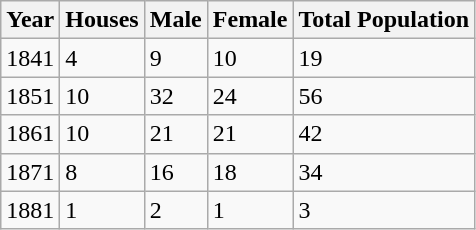<table class="wikitable">
<tr>
<th>Year</th>
<th>Houses</th>
<th>Male</th>
<th>Female</th>
<th>Total Population</th>
</tr>
<tr>
<td>1841</td>
<td>4</td>
<td>9</td>
<td>10</td>
<td>19</td>
</tr>
<tr>
<td>1851</td>
<td>10</td>
<td>32</td>
<td>24</td>
<td>56</td>
</tr>
<tr>
<td>1861</td>
<td>10</td>
<td>21</td>
<td>21</td>
<td>42</td>
</tr>
<tr>
<td>1871</td>
<td>8</td>
<td>16</td>
<td>18</td>
<td>34</td>
</tr>
<tr>
<td>1881</td>
<td>1</td>
<td>2</td>
<td>1</td>
<td>3</td>
</tr>
</table>
